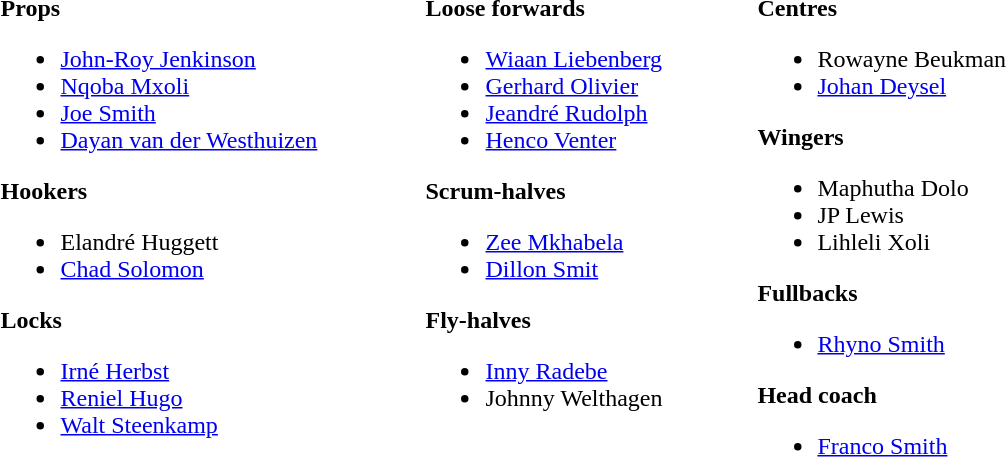<table class="toccolours" width="700" style="border-collapse: collapse;">
<tr>
<td valign="top"><br><strong>Props</strong><ul><li><a href='#'>John-Roy Jenkinson</a></li><li><a href='#'>Nqoba Mxoli</a></li><li><a href='#'>Joe Smith</a></li><li><a href='#'>Dayan van der Westhuizen</a></li></ul><strong>Hookers</strong><ul><li>Elandré Huggett</li><li><a href='#'>Chad Solomon</a></li></ul><strong>Locks</strong><ul><li><a href='#'>Irné Herbst</a></li><li><a href='#'>Reniel Hugo</a></li><li><a href='#'>Walt Steenkamp</a></li></ul></td>
<td width="33"> </td>
<td valign="top"><br><strong>Loose forwards</strong><ul><li><a href='#'>Wiaan Liebenberg</a></li><li><a href='#'>Gerhard Olivier</a></li><li><a href='#'>Jeandré Rudolph</a></li><li><a href='#'>Henco Venter</a></li></ul><strong>Scrum-halves</strong><ul><li><a href='#'>Zee Mkhabela</a></li><li><a href='#'>Dillon Smit</a></li></ul><strong>Fly-halves</strong><ul><li><a href='#'>Inny Radebe</a></li><li>Johnny Welthagen</li></ul></td>
<td width="33"> </td>
<td valign="top"><br><strong>Centres</strong><ul><li>Rowayne Beukman</li><li><a href='#'>Johan Deysel</a></li></ul><strong>Wingers</strong><ul><li>Maphutha Dolo</li><li>JP Lewis</li><li>Lihleli Xoli</li></ul><strong>Fullbacks</strong><ul><li><a href='#'>Rhyno Smith</a></li></ul><strong>Head coach</strong><ul><li><a href='#'>Franco Smith</a></li></ul></td>
</tr>
</table>
